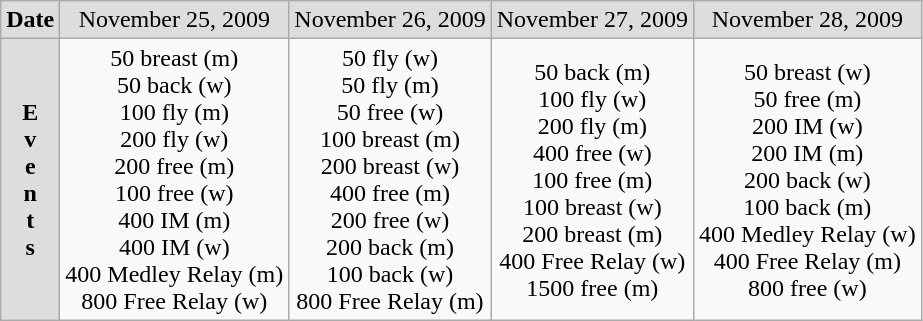<table class=wikitable style="text-align:center">
<tr bgcolor=#DDDDDD>
<td><strong>Date</strong></td>
<td>November 25, 2009</td>
<td>November 26, 2009</td>
<td>November 27, 2009</td>
<td>November 28, 2009</td>
</tr>
<tr>
<td bgcolor=#DDDDDD><strong>E<br> v<br> e<br> n<br> t<br> s</strong></td>
<td>50 breast (m) <br> 50 back (w) <br> 100 fly (m) <br> 200 fly (w) <br> 200 free (m) <br> 100 free (w) <br> 400 IM (m) <br> 400 IM (w) <br> 400 Medley Relay (m) <br> 800 Free Relay (w)</td>
<td>50 fly (w) <br> 50 fly (m) <br> 50 free (w) <br> 100 breast (m) <br> 200 breast (w) <br> 400 free (m) <br> 200 free (w) <br> 200 back (m) <br> 100 back (w) <br> 800 Free Relay (m)</td>
<td>50 back (m) <br> 100 fly (w) <br> 200 fly (m) <br> 400 free (w) <br> 100 free (m) <br> 100 breast (w) <br> 200 breast (m) <br> 400 Free Relay (w) <br> 1500 free (m)</td>
<td>50 breast (w) <br> 50 free (m) <br> 200 IM (w) <br> 200 IM (m) <br> 200 back (w) <br> 100 back (m) <br> 400 Medley Relay (w) <br> 400 Free Relay (m) <br> 800 free (w)</td>
</tr>
</table>
